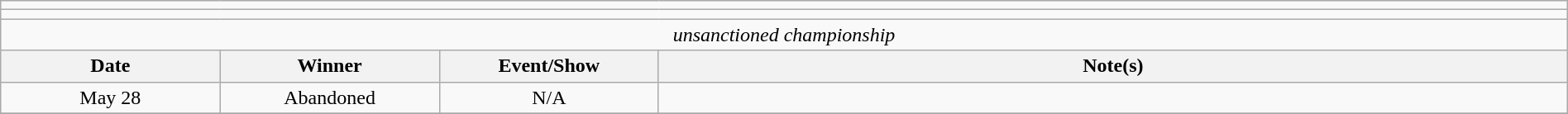<table class="wikitable" style="text-align:center; width:100%;">
<tr>
<td colspan="5"></td>
</tr>
<tr>
<td colspan="5"><strong></strong></td>
</tr>
<tr>
<td colspan="5"><em>unsanctioned championship</em></td>
</tr>
<tr>
<th width=14%>Date</th>
<th width=14%>Winner</th>
<th width=14%>Event/Show</th>
<th width=58%>Note(s)</th>
</tr>
<tr>
<td>May 28</td>
<td>Abandoned</td>
<td>N/A</td>
<td align=left></td>
</tr>
<tr>
</tr>
</table>
